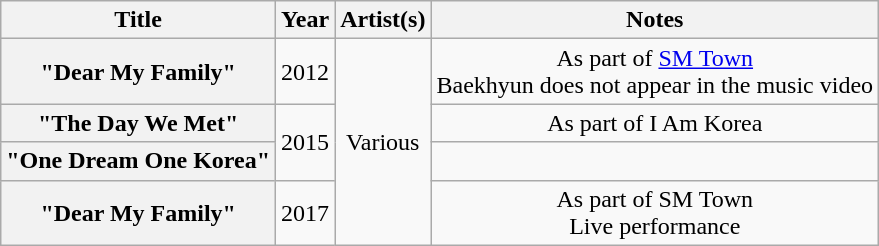<table class="wikitable plainrowheaders" style="text-align:center;">
<tr>
<th>Title</th>
<th>Year</th>
<th>Artist(s)</th>
<th>Notes</th>
</tr>
<tr>
<th scope="row">"Dear My Family"</th>
<td>2012</td>
<td rowspan="4">Various</td>
<td>As part of <a href='#'>SM Town</a><br>Baekhyun does not appear in the music video</td>
</tr>
<tr>
<th scope="row">"The Day We Met"</th>
<td rowspan="2">2015</td>
<td>As part of I Am Korea</td>
</tr>
<tr>
<th scope="row">"One Dream One Korea"</th>
<td></td>
</tr>
<tr>
<th scope="row">"Dear My Family"</th>
<td>2017</td>
<td>As part of SM Town<br>Live performance</td>
</tr>
</table>
